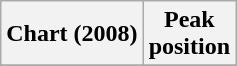<table class="wikitable plainrowheaders">
<tr>
<th scope="col">Chart (2008)</th>
<th scope="col">Peak<br>position</th>
</tr>
<tr>
</tr>
</table>
